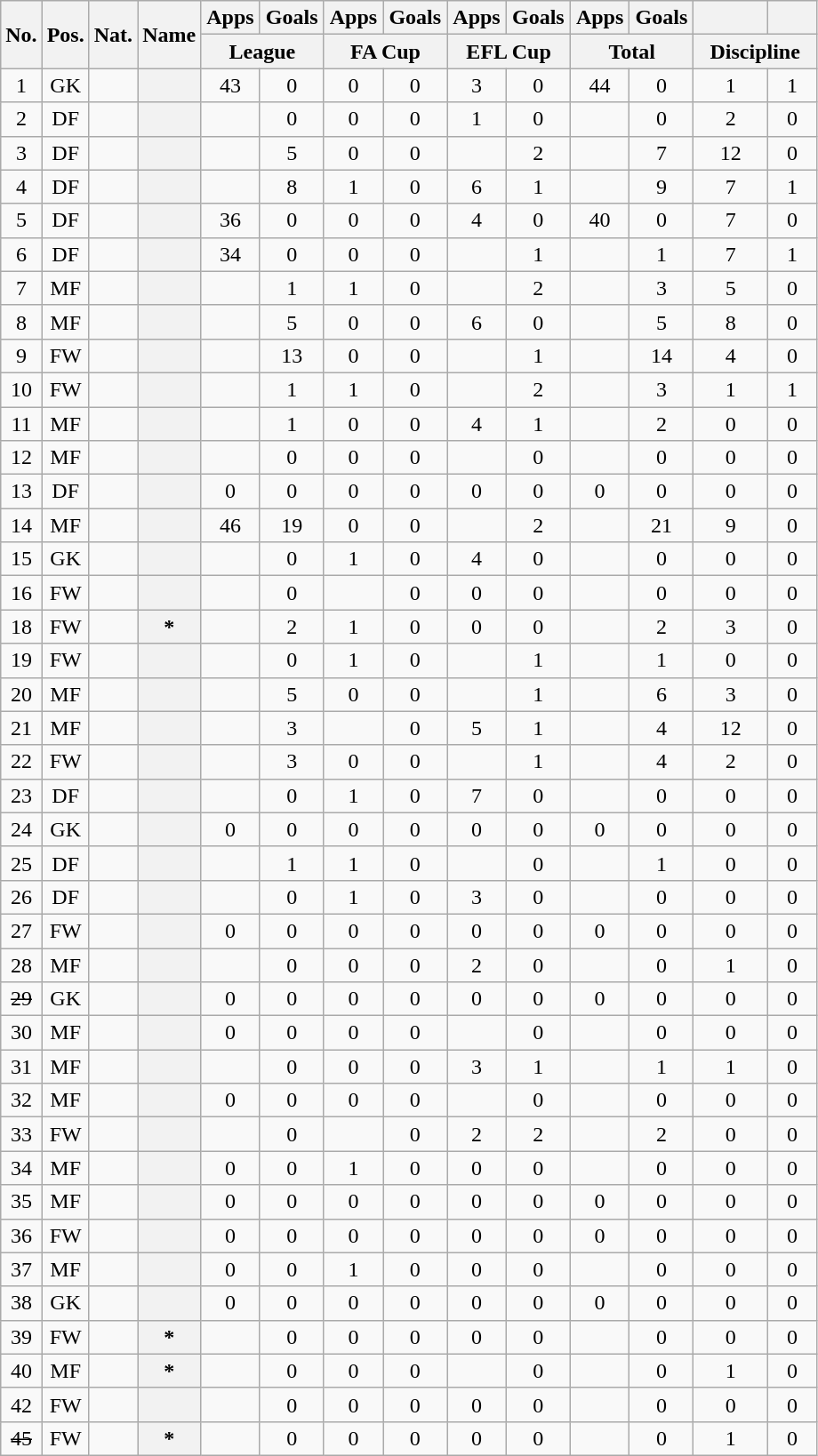<table class="wikitable sortable plainrowheaders" style="text-align:center">
<tr>
<th scope="col" rowspan="2">No.</th>
<th scope="col" rowspan="2">Pos.</th>
<th scope="col" rowspan="2">Nat.</th>
<th scope="col" rowspan="2">Name</th>
<th scope="col">Apps</th>
<th scope="col">Goals</th>
<th scope="col">Apps</th>
<th scope="col">Goals</th>
<th scope="col">Apps</th>
<th scope="col">Goals</th>
<th scope="col">Apps</th>
<th scope="col">Goals</th>
<th scope="col"></th>
<th scope="col"></th>
</tr>
<tr class="unsortable">
<th colspan="2" width="85">League</th>
<th colspan="2" width="85">FA Cup</th>
<th colspan="2" width="85">EFL Cup</th>
<th colspan="2" width="85">Total</th>
<th colspan="2" width="85">Discipline</th>
</tr>
<tr>
<td>1</td>
<td>GK</td>
<td></td>
<th scope="row"></th>
<td>43</td>
<td>0</td>
<td>0</td>
<td>0</td>
<td>3</td>
<td>0</td>
<td>44</td>
<td>0</td>
<td>1</td>
<td>1</td>
</tr>
<tr>
<td>2</td>
<td>DF</td>
<td></td>
<th scope="row"></th>
<td></td>
<td>0</td>
<td>0</td>
<td>0</td>
<td>1</td>
<td>0</td>
<td></td>
<td>0</td>
<td>2</td>
<td>0</td>
</tr>
<tr>
<td>3</td>
<td>DF</td>
<td></td>
<th scope="row"></th>
<td></td>
<td>5</td>
<td>0</td>
<td>0</td>
<td></td>
<td>2</td>
<td></td>
<td>7</td>
<td>12</td>
<td>0</td>
</tr>
<tr>
<td>4</td>
<td>DF</td>
<td></td>
<th scope="row"></th>
<td></td>
<td>8</td>
<td>1</td>
<td>0</td>
<td>6</td>
<td>1</td>
<td></td>
<td>9</td>
<td>7</td>
<td>1</td>
</tr>
<tr>
<td>5</td>
<td>DF</td>
<td></td>
<th scope="row"></th>
<td>36</td>
<td>0</td>
<td>0</td>
<td>0</td>
<td>4</td>
<td>0</td>
<td>40</td>
<td>0</td>
<td>7</td>
<td>0</td>
</tr>
<tr>
<td>6</td>
<td>DF</td>
<td></td>
<th scope="row"></th>
<td>34</td>
<td>0</td>
<td>0</td>
<td>0</td>
<td></td>
<td>1</td>
<td></td>
<td>1</td>
<td>7</td>
<td>1</td>
</tr>
<tr>
<td>7</td>
<td>MF</td>
<td></td>
<th scope="row"></th>
<td></td>
<td>1</td>
<td>1</td>
<td>0</td>
<td></td>
<td>2</td>
<td></td>
<td>3</td>
<td>5</td>
<td>0</td>
</tr>
<tr>
<td>8</td>
<td>MF</td>
<td></td>
<th scope="row"></th>
<td></td>
<td>5</td>
<td>0</td>
<td>0</td>
<td>6</td>
<td>0</td>
<td></td>
<td>5</td>
<td>8</td>
<td>0</td>
</tr>
<tr>
<td>9</td>
<td>FW</td>
<td></td>
<th scope="row"></th>
<td></td>
<td>13</td>
<td>0</td>
<td>0</td>
<td></td>
<td>1</td>
<td></td>
<td>14</td>
<td>4</td>
<td>0</td>
</tr>
<tr>
<td>10</td>
<td>FW</td>
<td></td>
<th scope="row"></th>
<td></td>
<td>1</td>
<td>1</td>
<td>0</td>
<td></td>
<td>2</td>
<td></td>
<td>3</td>
<td>1</td>
<td>1</td>
</tr>
<tr>
<td>11</td>
<td>MF</td>
<td></td>
<th scope="row"></th>
<td></td>
<td>1</td>
<td>0</td>
<td>0</td>
<td>4</td>
<td>1</td>
<td></td>
<td>2</td>
<td>0</td>
<td>0</td>
</tr>
<tr>
<td>12</td>
<td>MF</td>
<td></td>
<th scope="row"></th>
<td></td>
<td>0</td>
<td>0</td>
<td>0</td>
<td></td>
<td>0</td>
<td></td>
<td>0</td>
<td>0</td>
<td>0</td>
</tr>
<tr>
<td>13</td>
<td>DF</td>
<td></td>
<th scope="row"></th>
<td>0</td>
<td>0</td>
<td>0</td>
<td>0</td>
<td>0</td>
<td>0</td>
<td>0</td>
<td>0</td>
<td>0</td>
<td>0</td>
</tr>
<tr>
<td>14</td>
<td>MF</td>
<td></td>
<th scope="row"></th>
<td>46</td>
<td>19</td>
<td>0</td>
<td>0</td>
<td></td>
<td>2</td>
<td></td>
<td>21</td>
<td>9</td>
<td>0</td>
</tr>
<tr>
<td>15</td>
<td>GK</td>
<td></td>
<th scope="row"></th>
<td></td>
<td>0</td>
<td>1</td>
<td>0</td>
<td>4</td>
<td>0</td>
<td></td>
<td>0</td>
<td>0</td>
<td>0</td>
</tr>
<tr>
<td>16</td>
<td>FW</td>
<td></td>
<th scope="row"></th>
<td></td>
<td>0</td>
<td></td>
<td>0</td>
<td>0</td>
<td>0</td>
<td></td>
<td>0</td>
<td>0</td>
<td>0</td>
</tr>
<tr>
<td>18</td>
<td>FW</td>
<td></td>
<th scope="row"><em></em> *</th>
<td></td>
<td>2</td>
<td>1</td>
<td>0</td>
<td>0</td>
<td>0</td>
<td></td>
<td>2</td>
<td>3</td>
<td>0</td>
</tr>
<tr>
<td>19</td>
<td>FW</td>
<td></td>
<th scope="row"></th>
<td></td>
<td>0</td>
<td>1</td>
<td>0</td>
<td></td>
<td>1</td>
<td></td>
<td>1</td>
<td>0</td>
<td>0</td>
</tr>
<tr>
<td>20</td>
<td>MF</td>
<td></td>
<th scope="row"></th>
<td></td>
<td>5</td>
<td>0</td>
<td>0</td>
<td></td>
<td>1</td>
<td></td>
<td>6</td>
<td>3</td>
<td>0</td>
</tr>
<tr>
<td>21</td>
<td>MF</td>
<td></td>
<th scope="row"></th>
<td></td>
<td>3</td>
<td></td>
<td>0</td>
<td>5</td>
<td>1</td>
<td></td>
<td>4</td>
<td>12</td>
<td>0</td>
</tr>
<tr>
<td>22</td>
<td>FW</td>
<td></td>
<th scope="row"></th>
<td></td>
<td>3</td>
<td>0</td>
<td>0</td>
<td></td>
<td>1</td>
<td></td>
<td>4</td>
<td>2</td>
<td>0</td>
</tr>
<tr>
<td>23</td>
<td>DF</td>
<td></td>
<th scope="row"></th>
<td></td>
<td>0</td>
<td>1</td>
<td>0</td>
<td>7</td>
<td>0</td>
<td></td>
<td>0</td>
<td>0</td>
<td>0</td>
</tr>
<tr>
<td>24</td>
<td>GK</td>
<td></td>
<th scope="row"></th>
<td>0</td>
<td>0</td>
<td>0</td>
<td>0</td>
<td>0</td>
<td>0</td>
<td>0</td>
<td>0</td>
<td>0</td>
<td>0</td>
</tr>
<tr>
<td>25</td>
<td>DF</td>
<td></td>
<th scope="row"></th>
<td></td>
<td>1</td>
<td>1</td>
<td>0</td>
<td></td>
<td>0</td>
<td></td>
<td>1</td>
<td>0</td>
<td>0</td>
</tr>
<tr>
<td>26</td>
<td>DF</td>
<td></td>
<th scope="row"></th>
<td></td>
<td>0</td>
<td>1</td>
<td>0</td>
<td>3</td>
<td>0</td>
<td></td>
<td>0</td>
<td>0</td>
<td>0</td>
</tr>
<tr>
<td>27</td>
<td>FW</td>
<td></td>
<th scope="row"></th>
<td>0</td>
<td>0</td>
<td>0</td>
<td>0</td>
<td>0</td>
<td>0</td>
<td>0</td>
<td>0</td>
<td>0</td>
<td>0</td>
</tr>
<tr>
<td>28</td>
<td>MF</td>
<td></td>
<th scope="row"></th>
<td></td>
<td>0</td>
<td>0</td>
<td>0</td>
<td>2</td>
<td>0</td>
<td></td>
<td>0</td>
<td>1</td>
<td>0</td>
</tr>
<tr>
<td><s>29</s> </td>
<td>GK</td>
<td></td>
<th scope="row"></th>
<td>0</td>
<td>0</td>
<td>0</td>
<td>0</td>
<td>0</td>
<td>0</td>
<td>0</td>
<td>0</td>
<td>0</td>
<td>0</td>
</tr>
<tr>
<td>30</td>
<td>MF</td>
<td></td>
<th scope="row"></th>
<td>0</td>
<td>0</td>
<td>0</td>
<td>0</td>
<td></td>
<td>0</td>
<td></td>
<td>0</td>
<td>0</td>
<td>0</td>
</tr>
<tr>
<td>31</td>
<td>MF</td>
<td></td>
<th scope="row"></th>
<td></td>
<td>0</td>
<td>0</td>
<td>0</td>
<td>3</td>
<td>1</td>
<td></td>
<td>1</td>
<td>1</td>
<td>0</td>
</tr>
<tr>
<td>32</td>
<td>MF</td>
<td></td>
<th scope="row"></th>
<td>0</td>
<td>0</td>
<td>0</td>
<td>0</td>
<td></td>
<td>0</td>
<td></td>
<td>0</td>
<td>0</td>
<td>0</td>
</tr>
<tr>
<td>33</td>
<td>FW</td>
<td></td>
<th scope="row"></th>
<td></td>
<td>0</td>
<td></td>
<td>0</td>
<td>2</td>
<td>2</td>
<td></td>
<td>2</td>
<td>0</td>
<td>0</td>
</tr>
<tr>
<td>34</td>
<td>MF</td>
<td></td>
<th scope="row"></th>
<td>0</td>
<td>0</td>
<td>1</td>
<td>0</td>
<td>0</td>
<td>0</td>
<td></td>
<td>0</td>
<td>0</td>
<td>0</td>
</tr>
<tr>
<td>35</td>
<td>MF</td>
<td></td>
<th scope="row"></th>
<td>0</td>
<td>0</td>
<td>0</td>
<td>0</td>
<td>0</td>
<td>0</td>
<td>0</td>
<td>0</td>
<td>0</td>
<td>0</td>
</tr>
<tr>
<td>36</td>
<td>FW</td>
<td></td>
<th scope="row"></th>
<td>0</td>
<td>0</td>
<td>0</td>
<td>0</td>
<td>0</td>
<td>0</td>
<td>0</td>
<td>0</td>
<td>0</td>
<td>0</td>
</tr>
<tr>
<td>37</td>
<td>MF</td>
<td></td>
<th scope="row"></th>
<td>0</td>
<td>0</td>
<td>1</td>
<td>0</td>
<td>0</td>
<td>0</td>
<td></td>
<td>0</td>
<td>0</td>
<td>0</td>
</tr>
<tr>
<td>38</td>
<td>GK</td>
<td></td>
<th scope="row"></th>
<td>0</td>
<td>0</td>
<td>0</td>
<td>0</td>
<td>0</td>
<td>0</td>
<td>0</td>
<td>0</td>
<td>0</td>
<td>0</td>
</tr>
<tr>
<td>39</td>
<td>FW</td>
<td></td>
<th scope="row"><em></em> *</th>
<td></td>
<td>0</td>
<td>0</td>
<td>0</td>
<td>0</td>
<td>0</td>
<td></td>
<td>0</td>
<td>0</td>
<td>0</td>
</tr>
<tr>
<td>40</td>
<td>MF</td>
<td></td>
<th scope="row"><em></em> *</th>
<td></td>
<td>0</td>
<td>0</td>
<td>0</td>
<td></td>
<td>0</td>
<td></td>
<td>0</td>
<td>1</td>
<td>0</td>
</tr>
<tr>
<td>42</td>
<td>FW</td>
<td></td>
<th scope="row"></th>
<td></td>
<td>0</td>
<td>0</td>
<td>0</td>
<td>0</td>
<td>0</td>
<td></td>
<td>0</td>
<td>0</td>
<td>0</td>
</tr>
<tr>
<td><s>45</s> </td>
<td>FW</td>
<td></td>
<th scope="row"><em></em> *</th>
<td></td>
<td>0</td>
<td>0</td>
<td>0</td>
<td>0</td>
<td>0</td>
<td></td>
<td>0</td>
<td>1</td>
<td>0</td>
</tr>
</table>
